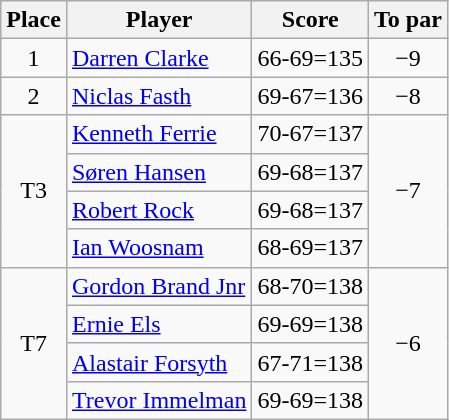<table class="wikitable">
<tr>
<th>Place</th>
<th>Player</th>
<th>Score</th>
<th>To par</th>
</tr>
<tr>
<td align=center>1</td>
<td> <a href='#'>Darren Clarke</a></td>
<td align=center>66-69=135</td>
<td align=center>−9</td>
</tr>
<tr>
<td align=center>2</td>
<td> <a href='#'>Niclas Fasth</a></td>
<td align=center>69-67=136</td>
<td align=center>−8</td>
</tr>
<tr>
<td rowspan="4" align=center>T3</td>
<td> <a href='#'>Kenneth Ferrie</a></td>
<td align=center>70-67=137</td>
<td rowspan="4" align=center>−7</td>
</tr>
<tr>
<td> <a href='#'>Søren Hansen</a></td>
<td align=center>69-68=137</td>
</tr>
<tr>
<td> <a href='#'>Robert Rock</a></td>
<td align=center>69-68=137</td>
</tr>
<tr>
<td> <a href='#'>Ian Woosnam</a></td>
<td align=center>68-69=137</td>
</tr>
<tr>
<td rowspan="4" align=center>T7</td>
<td> <a href='#'>Gordon Brand Jnr</a></td>
<td align=center>68-70=138</td>
<td rowspan="4" align=center>−6</td>
</tr>
<tr>
<td> <a href='#'>Ernie Els</a></td>
<td align=center>69-69=138</td>
</tr>
<tr>
<td> <a href='#'>Alastair Forsyth</a></td>
<td align=center>67-71=138</td>
</tr>
<tr>
<td> <a href='#'>Trevor Immelman</a></td>
<td align=center>69-69=138</td>
</tr>
</table>
